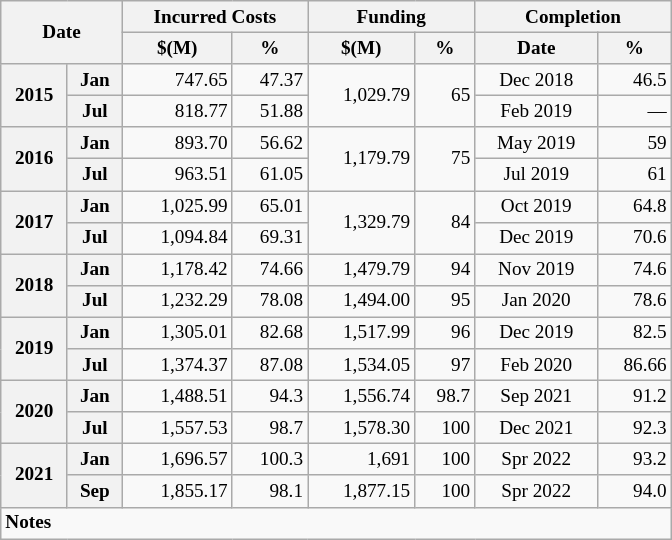<table class="wikitable mw-collapsible collapsed floatright" style="width:35em; text-align:right; font-size:80%;">
<tr>
<th colspan=2 rowspan=2>Date</th>
<th colspan=2>Incurred Costs</th>
<th colspan=2>Funding</th>
<th colspan=2>Completion</th>
</tr>
<tr>
<th>$(M)</th>
<th>%</th>
<th>$(M)</th>
<th>%</th>
<th>Date</th>
<th>%</th>
</tr>
<tr>
<th rowspan=2>2015</th>
<th>Jan</th>
<td>747.65</td>
<td>47.37</td>
<td rowspan=2>1,029.79</td>
<td rowspan=2>65</td>
<td style="text-align:center;">Dec 2018</td>
<td>46.5</td>
</tr>
<tr>
<th>Jul</th>
<td>818.77</td>
<td>51.88</td>
<td style="text-align:center;">Feb 2019</td>
<td>—</td>
</tr>
<tr>
<th rowspan=2>2016</th>
<th>Jan</th>
<td>893.70</td>
<td>56.62</td>
<td rowspan=2>1,179.79</td>
<td rowspan=2>75</td>
<td style="text-align:center;">May 2019</td>
<td>59</td>
</tr>
<tr>
<th>Jul</th>
<td>963.51</td>
<td>61.05</td>
<td style="text-align:center;">Jul 2019</td>
<td>61</td>
</tr>
<tr>
<th rowspan=2>2017</th>
<th>Jan</th>
<td>1,025.99</td>
<td>65.01</td>
<td rowspan=2>1,329.79</td>
<td rowspan=2>84</td>
<td style="text-align:center;">Oct 2019</td>
<td>64.8</td>
</tr>
<tr>
<th>Jul</th>
<td>1,094.84</td>
<td>69.31</td>
<td style="text-align:center;">Dec 2019</td>
<td>70.6</td>
</tr>
<tr>
<th rowspan=2>2018</th>
<th>Jan</th>
<td>1,178.42</td>
<td>74.66</td>
<td>1,479.79</td>
<td>94</td>
<td style="text-align:center;">Nov 2019</td>
<td>74.6</td>
</tr>
<tr>
<th>Jul</th>
<td>1,232.29</td>
<td>78.08</td>
<td>1,494.00</td>
<td>95</td>
<td style="text-align:center;">Jan 2020</td>
<td>78.6</td>
</tr>
<tr>
<th rowspan=2>2019</th>
<th>Jan</th>
<td>1,305.01</td>
<td>82.68</td>
<td>1,517.99</td>
<td>96</td>
<td style="text-align:center;">Dec 2019</td>
<td>82.5</td>
</tr>
<tr>
<th>Jul</th>
<td>1,374.37</td>
<td>87.08</td>
<td>1,534.05</td>
<td>97</td>
<td style="text-align:center;">Feb 2020</td>
<td>86.66</td>
</tr>
<tr>
<th rowspan=2>2020</th>
<th>Jan</th>
<td>1,488.51</td>
<td>94.3</td>
<td>1,556.74</td>
<td>98.7</td>
<td style="text-align:center;">Sep 2021</td>
<td>91.2</td>
</tr>
<tr>
<th>Jul</th>
<td>1,557.53</td>
<td>98.7</td>
<td>1,578.30</td>
<td>100</td>
<td style="text-align:center;">Dec 2021</td>
<td>92.3</td>
</tr>
<tr>
<th rowspan=2>2021</th>
<th>Jan</th>
<td>1,696.57</td>
<td>100.3</td>
<td>1,691</td>
<td>100</td>
<td style="text-align:center;">Spr 2022</td>
<td>93.2</td>
</tr>
<tr>
<th>Sep</th>
<td>1,855.17</td>
<td>98.1</td>
<td>1,877.15</td>
<td>100</td>
<td style="text-align:center;">Spr 2022</td>
<td>94.0</td>
</tr>
<tr>
<td colspan=8 style="text-align:left;"><strong>Notes</strong><br></td>
</tr>
</table>
